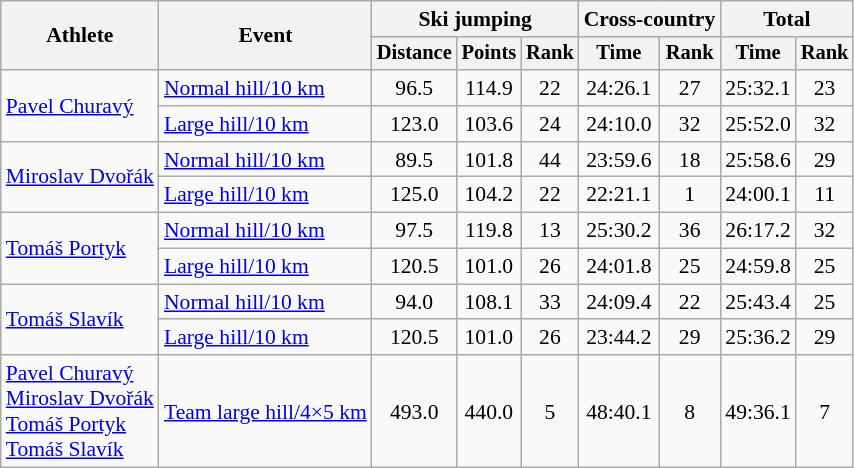<table class="wikitable" style="font-size:90%">
<tr>
<th rowspan="2">Athlete</th>
<th rowspan="2">Event</th>
<th colspan="3">Ski jumping</th>
<th colspan="2">Cross-country</th>
<th colspan="2">Total</th>
</tr>
<tr style="font-size:95%">
<th>Distance</th>
<th>Points</th>
<th>Rank</th>
<th>Time</th>
<th>Rank</th>
<th>Time</th>
<th>Rank</th>
</tr>
<tr align=center>
<td align=left rowspan=2><a href='#'>Pavel Churavý</a></td>
<td align=left><a href='#'>Normal hill/10 km</a></td>
<td>96.5</td>
<td>114.9</td>
<td>22</td>
<td>24:26.1</td>
<td>27</td>
<td>25:32.1</td>
<td>23</td>
</tr>
<tr align=center>
<td align=left><a href='#'>Large hill/10 km</a></td>
<td>123.0</td>
<td>103.6</td>
<td>24</td>
<td>24:10.0</td>
<td>32</td>
<td>25:52.0</td>
<td>32</td>
</tr>
<tr align=center>
<td align=left rowspan=2><a href='#'>Miroslav Dvořák</a></td>
<td align=left><a href='#'>Normal hill/10 km</a></td>
<td>89.5</td>
<td>101.8</td>
<td>44</td>
<td>23:59.6</td>
<td>18</td>
<td>25:58.6</td>
<td>29</td>
</tr>
<tr align=center>
<td align=left><a href='#'>Large hill/10 km</a></td>
<td>125.0</td>
<td>104.2</td>
<td>22</td>
<td>22:21.1</td>
<td>1</td>
<td>24:00.1</td>
<td>11</td>
</tr>
<tr align=center>
<td align=left rowspan=2><a href='#'>Tomáš Portyk</a></td>
<td align=left><a href='#'>Normal hill/10 km</a></td>
<td>97.5</td>
<td>119.8</td>
<td>13</td>
<td>25:30.2</td>
<td>36</td>
<td>26:17.2</td>
<td>32</td>
</tr>
<tr align=center>
<td align=left><a href='#'>Large hill/10 km</a></td>
<td>120.5</td>
<td>101.0</td>
<td>26</td>
<td>24:01.8</td>
<td>25</td>
<td>24:59.8</td>
<td>25</td>
</tr>
<tr align=center>
<td align=left rowspan=2><a href='#'>Tomáš Slavík</a></td>
<td align=left><a href='#'>Normal hill/10 km</a></td>
<td>94.0</td>
<td>108.1</td>
<td>33</td>
<td>24:09.4</td>
<td>22</td>
<td>25:43.4</td>
<td>25</td>
</tr>
<tr align=center>
<td align=left><a href='#'>Large hill/10 km</a></td>
<td>120.5</td>
<td>101.0</td>
<td>26</td>
<td>23:44.2</td>
<td>29</td>
<td>25:36.2</td>
<td>29</td>
</tr>
<tr align=center>
<td align=left><a href='#'>Pavel Churavý</a><br><a href='#'>Miroslav Dvořák</a><br><a href='#'>Tomáš Portyk</a><br><a href='#'>Tomáš Slavík</a></td>
<td align=left><a href='#'>Team large hill/4×5 km</a></td>
<td>493.0</td>
<td>440.0</td>
<td>5</td>
<td>48:40.1</td>
<td>8</td>
<td>49:36.1</td>
<td>7</td>
</tr>
</table>
